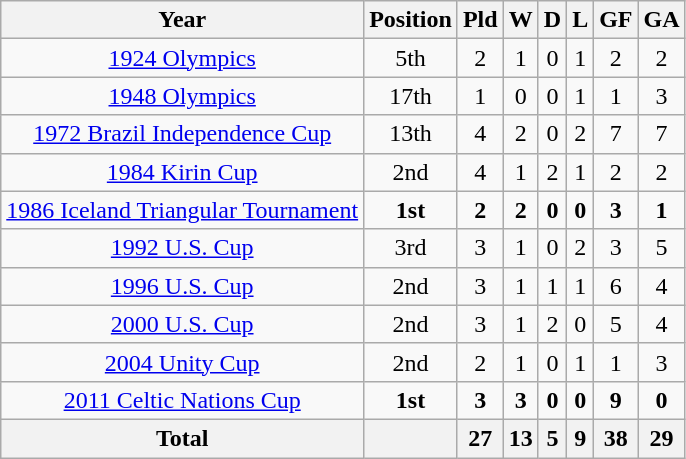<table class="wikitable" style="text-align: center;">
<tr>
<th>Year</th>
<th>Position</th>
<th>Pld</th>
<th>W</th>
<th>D</th>
<th>L</th>
<th>GF</th>
<th>GA</th>
</tr>
<tr>
<td> <a href='#'>1924 Olympics</a></td>
<td>5th</td>
<td>2</td>
<td>1</td>
<td>0</td>
<td>1</td>
<td>2</td>
<td>2</td>
</tr>
<tr>
<td> <a href='#'>1948 Olympics</a></td>
<td>17th</td>
<td>1</td>
<td>0</td>
<td>0</td>
<td>1</td>
<td>1</td>
<td>3</td>
</tr>
<tr>
<td> <a href='#'>1972 Brazil Independence Cup</a></td>
<td>13th</td>
<td>4</td>
<td>2</td>
<td>0</td>
<td>2</td>
<td>7</td>
<td>7</td>
</tr>
<tr>
<td> <a href='#'>1984 Kirin Cup</a></td>
<td>2nd</td>
<td>4</td>
<td>1</td>
<td>2</td>
<td>1</td>
<td>2</td>
<td>2</td>
</tr>
<tr>
<td> <a href='#'>1986 Iceland Triangular Tournament</a></td>
<td><strong>1st</strong></td>
<td><strong>2</strong></td>
<td><strong>2</strong></td>
<td><strong>0</strong></td>
<td><strong>0</strong></td>
<td><strong>3</strong></td>
<td><strong>1</strong></td>
</tr>
<tr>
<td> <a href='#'>1992 U.S. Cup</a></td>
<td>3rd</td>
<td>3</td>
<td>1</td>
<td>0</td>
<td>2</td>
<td>3</td>
<td>5</td>
</tr>
<tr>
<td> <a href='#'>1996 U.S. Cup</a></td>
<td>2nd</td>
<td>3</td>
<td>1</td>
<td>1</td>
<td>1</td>
<td>6</td>
<td>4</td>
</tr>
<tr>
<td> <a href='#'>2000 U.S. Cup</a></td>
<td>2nd</td>
<td>3</td>
<td>1</td>
<td>2</td>
<td>0</td>
<td>5</td>
<td>4</td>
</tr>
<tr>
<td> <a href='#'>2004 Unity Cup</a></td>
<td>2nd</td>
<td>2</td>
<td>1</td>
<td>0</td>
<td>1</td>
<td>1</td>
<td>3</td>
</tr>
<tr>
<td> <a href='#'>2011 Celtic Nations Cup</a></td>
<td><strong>1st</strong></td>
<td><strong>3</strong></td>
<td><strong>3</strong></td>
<td><strong>0</strong></td>
<td><strong>0</strong></td>
<td><strong>9</strong></td>
<td><strong>0</strong></td>
</tr>
<tr>
<th><strong>Total</strong></th>
<th></th>
<th>27</th>
<th>13</th>
<th>5</th>
<th>9</th>
<th>38</th>
<th>29</th>
</tr>
</table>
